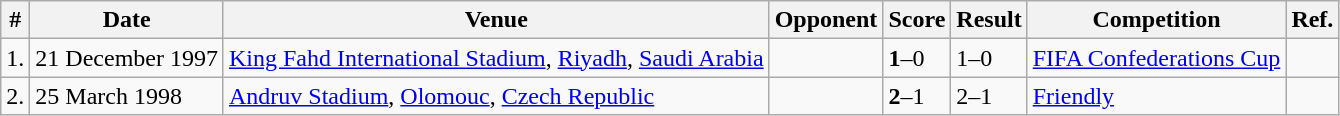<table class="wikitable">
<tr>
<th>#</th>
<th>Date</th>
<th>Venue</th>
<th>Opponent</th>
<th>Score</th>
<th>Result</th>
<th>Competition</th>
<th>Ref.</th>
</tr>
<tr>
<td>1.</td>
<td>21 December 1997</td>
<td><a href='#'>King Fahd International Stadium</a>, <a href='#'>Riyadh</a>, <a href='#'>Saudi Arabia</a></td>
<td></td>
<td><strong>1</strong>–0</td>
<td>1–0</td>
<td><a href='#'>FIFA Confederations Cup</a></td>
<td></td>
</tr>
<tr>
<td>2.</td>
<td>25 March 1998</td>
<td><a href='#'>Andruv Stadium</a>, <a href='#'>Olomouc</a>, <a href='#'>Czech Republic</a></td>
<td></td>
<td><strong>2</strong>–1</td>
<td>2–1</td>
<td><a href='#'>Friendly</a></td>
<td></td>
</tr>
</table>
